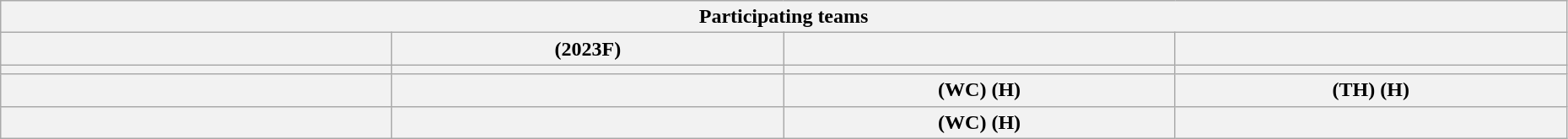<table class="wikitable" style="width:98%;">
<tr>
<th colspan=6>Participating teams</th>
</tr>
<tr>
<th width=17%></th>
<th width=17%> (2023F)</th>
<th width=17%></th>
<th width=17%></th>
</tr>
<tr>
<th width=17%></th>
<th width=17%></th>
<th width=17%></th>
<th width=17%></th>
</tr>
<tr>
<th width=17%></th>
<th width=17%></th>
<th width=17%> (WC) (H)</th>
<th width=17%> (TH) (H)</th>
</tr>
<tr>
<th width=17%></th>
<th width=17%></th>
<th width=17%> (WC) (H)</th>
<th width=17%></th>
</tr>
</table>
